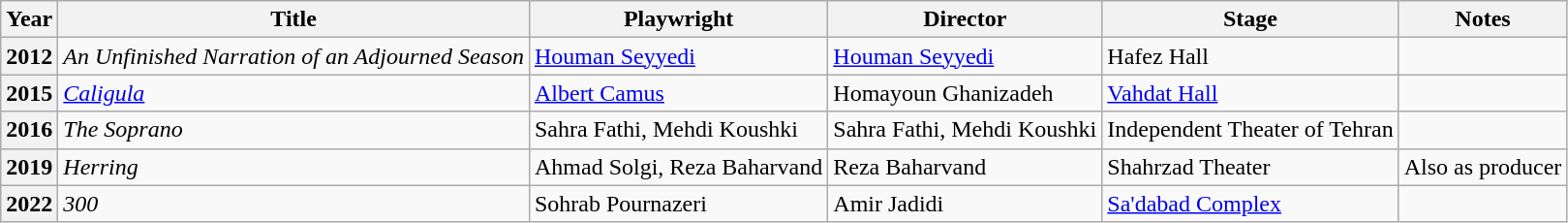<table class="wikitable plainrowheaders sortable"  style=font-size:100%>
<tr>
<th scope="col">Year</th>
<th scope="col">Title</th>
<th>Playwright</th>
<th>Director</th>
<th scope="col">Stage</th>
<th scope="col" class="unsortable">Notes</th>
</tr>
<tr>
<th scope=row>2012</th>
<td><em>An Unfinished Narration of an Adjourned Season</em></td>
<td><a href='#'>Houman Seyyedi</a></td>
<td><a href='#'>Houman Seyyedi</a></td>
<td>Hafez Hall</td>
<td></td>
</tr>
<tr>
<th scope=row>2015</th>
<td><em><a href='#'>Caligula</a></em></td>
<td><a href='#'>Albert Camus</a></td>
<td>Homayoun Ghanizadeh</td>
<td><a href='#'>Vahdat Hall</a></td>
<td></td>
</tr>
<tr>
<th scope=row>2016</th>
<td><em>The Soprano</em></td>
<td>Sahra Fathi, Mehdi Koushki</td>
<td>Sahra Fathi, Mehdi Koushki</td>
<td>Independent Theater of Tehran</td>
<td></td>
</tr>
<tr>
<th scope=row>2019</th>
<td><em>Herring</em></td>
<td>Ahmad Solgi, Reza Baharvand</td>
<td>Reza Baharvand</td>
<td>Shahrzad Theater</td>
<td>Also as producer</td>
</tr>
<tr>
<th scope=row>2022</th>
<td><em>300</em></td>
<td>Sohrab Pournazeri</td>
<td>Amir Jadidi</td>
<td><a href='#'>Sa'dabad Complex</a></td>
<td></td>
</tr>
</table>
